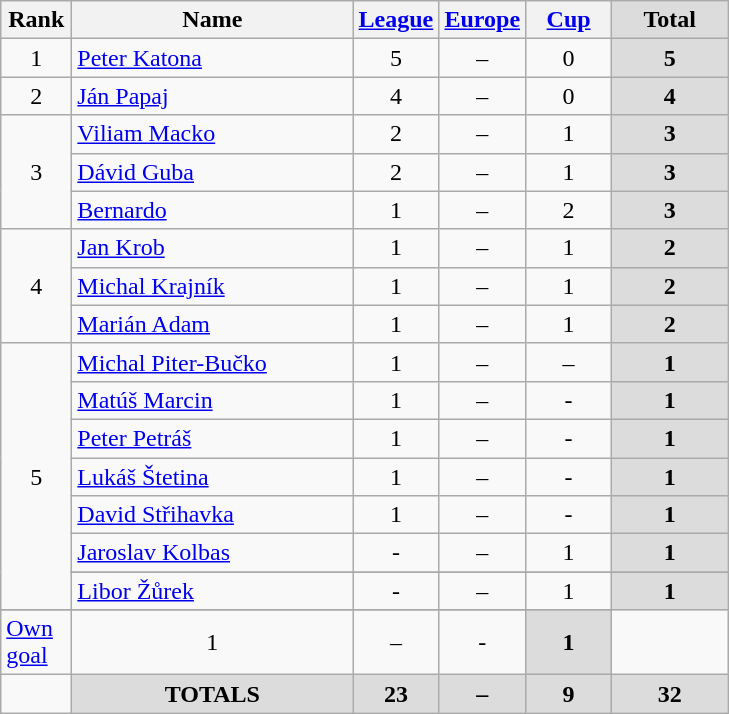<table class="wikitable" style="text-align: center;">
<tr>
<th width=40>Rank</th>
<th width=180>Name</th>
<th width=50><a href='#'>League</a></th>
<th width=50><a href='#'>Europe</a></th>
<th width=50><a href='#'>Cup</a></th>
<th width=70 style="background: #DCDCDC">Total</th>
</tr>
<tr>
<td rowspan=1>1</td>
<td style="text-align:left;"> <a href='#'>Peter Katona</a></td>
<td>5</td>
<td>–</td>
<td>0</td>
<th style="background: #DCDCDC"><strong>5</strong></th>
</tr>
<tr>
<td rowspan=1>2</td>
<td style="text-align:left;"> <a href='#'>Ján Papaj</a></td>
<td>4</td>
<td>–</td>
<td>0</td>
<th style="background: #DCDCDC"><strong>4</strong></th>
</tr>
<tr>
<td rowspan=3>3</td>
<td style="text-align:left;"> <a href='#'>Viliam Macko</a></td>
<td>2</td>
<td>–</td>
<td>1</td>
<th style="background: #DCDCDC"><strong>3</strong></th>
</tr>
<tr>
<td style="text-align:left;"> <a href='#'>Dávid Guba</a></td>
<td>2</td>
<td>–</td>
<td>1</td>
<th style="background: #DCDCDC"><strong>3</strong></th>
</tr>
<tr>
<td style="text-align:left;"> <a href='#'>Bernardo</a></td>
<td>1</td>
<td>–</td>
<td>2</td>
<th style="background: #DCDCDC"><strong>3</strong></th>
</tr>
<tr>
<td rowspan=3>4</td>
<td style="text-align:left;"> <a href='#'>Jan Krob</a></td>
<td>1</td>
<td>–</td>
<td>1</td>
<th style="background: #DCDCDC"><strong>2</strong></th>
</tr>
<tr>
<td style="text-align:left;"> <a href='#'>Michal Krajník</a></td>
<td>1</td>
<td>–</td>
<td>1</td>
<th style="background: #DCDCDC"><strong>2</strong></th>
</tr>
<tr>
<td style="text-align:left;"> <a href='#'>Marián Adam</a></td>
<td>1</td>
<td>–</td>
<td>1</td>
<th style="background: #DCDCDC"><strong>2</strong></th>
</tr>
<tr>
<td rowspan=8>5</td>
<td style="text-align:left;"> <a href='#'>Michal Piter-Bučko</a></td>
<td>1</td>
<td>–</td>
<td>–</td>
<th style="background: #DCDCDC"><strong>1</strong></th>
</tr>
<tr>
<td style="text-align:left;"> <a href='#'>Matúš Marcin</a></td>
<td>1</td>
<td>–</td>
<td>-</td>
<th style="background: #DCDCDC"><strong>1</strong></th>
</tr>
<tr>
<td style="text-align:left;"> <a href='#'>Peter Petráš</a></td>
<td>1</td>
<td>–</td>
<td>-</td>
<th style="background: #DCDCDC"><strong>1</strong></th>
</tr>
<tr>
<td style="text-align:left;"> <a href='#'>Lukáš Štetina</a></td>
<td>1</td>
<td>–</td>
<td>-</td>
<th style="background: #DCDCDC"><strong>1</strong></th>
</tr>
<tr>
<td style="text-align:left;"> <a href='#'>David Střihavka</a></td>
<td>1</td>
<td>–</td>
<td>-</td>
<th style="background: #DCDCDC"><strong>1</strong></th>
</tr>
<tr>
<td style="text-align:left;"> <a href='#'>Jaroslav Kolbas</a></td>
<td>-</td>
<td>–</td>
<td>1</td>
<th style="background: #DCDCDC"><strong>1</strong></th>
</tr>
<tr>
</tr>
<tr>
<td style="text-align:left;"> <a href='#'>Libor Žůrek</a></td>
<td>-</td>
<td>–</td>
<td>1</td>
<th style="background: #DCDCDC"><strong>1</strong></th>
</tr>
<tr>
</tr>
<tr>
<td style="text-align:left;"><a href='#'>Own goal</a></td>
<td>1</td>
<td>–</td>
<td>-</td>
<th style="background: #DCDCDC"><strong>1</strong></th>
</tr>
<tr>
<td></td>
<th style="background: #DCDCDC"><strong>TOTALS</strong></th>
<th style="background: #DCDCDC"><strong>23</strong></th>
<th style="background: #DCDCDC"><strong>–</strong></th>
<th style="background: #DCDCDC"><strong>9</strong></th>
<th style="background: #DCDCDC"><strong>32</strong></th>
</tr>
</table>
